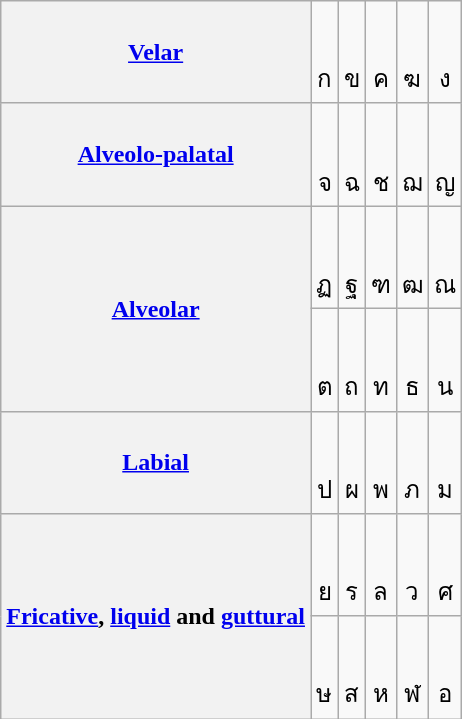<table class=wikitable>
<tr align=center>
<th><a href='#'>Velar</a></th>
<td><br><br>ก</td>
<td><br><br>ข</td>
<td><br><br>ค</td>
<td><br><br>ฆ</td>
<td><br><br>ง</td>
</tr>
<tr align=center>
<th><a href='#'>Alveolo-palatal</a></th>
<td><br><br>จ</td>
<td><br><br>ฉ</td>
<td><br><br>ช</td>
<td><br><br>ฌ</td>
<td><br><br>ญ</td>
</tr>
<tr align=center>
<th rowspan=2><a href='#'>Alveolar</a></th>
<td><br><br>ฏ</td>
<td><br><br>ฐ</td>
<td><br><br>ฑ</td>
<td><br><br>ฒ</td>
<td><br><br>ณ</td>
</tr>
<tr align=center>
<td><br><br>ต</td>
<td><br><br>ถ</td>
<td><br><br>ท</td>
<td><br><br>ธ</td>
<td><br><br>น</td>
</tr>
<tr align=center>
<th><a href='#'>Labial</a></th>
<td><br><br>ป</td>
<td><br><br>ผ</td>
<td><br><br>พ</td>
<td><br><br>ภ</td>
<td><br><br>ม</td>
</tr>
<tr align=center>
<th rowspan=2><a href='#'>Fricative</a>, <a href='#'>liquid</a> and <a href='#'>guttural</a></th>
<td><br><br>ย</td>
<td><br><br>ร</td>
<td><br><br>ล</td>
<td><br><br>ว</td>
<td><br><br>ศ</td>
</tr>
<tr align=center>
<td><br><br>ษ</td>
<td><br><br>ส</td>
<td><br><br>ห</td>
<td><br><br>ฬ</td>
<td><br><br>อ</td>
</tr>
</table>
